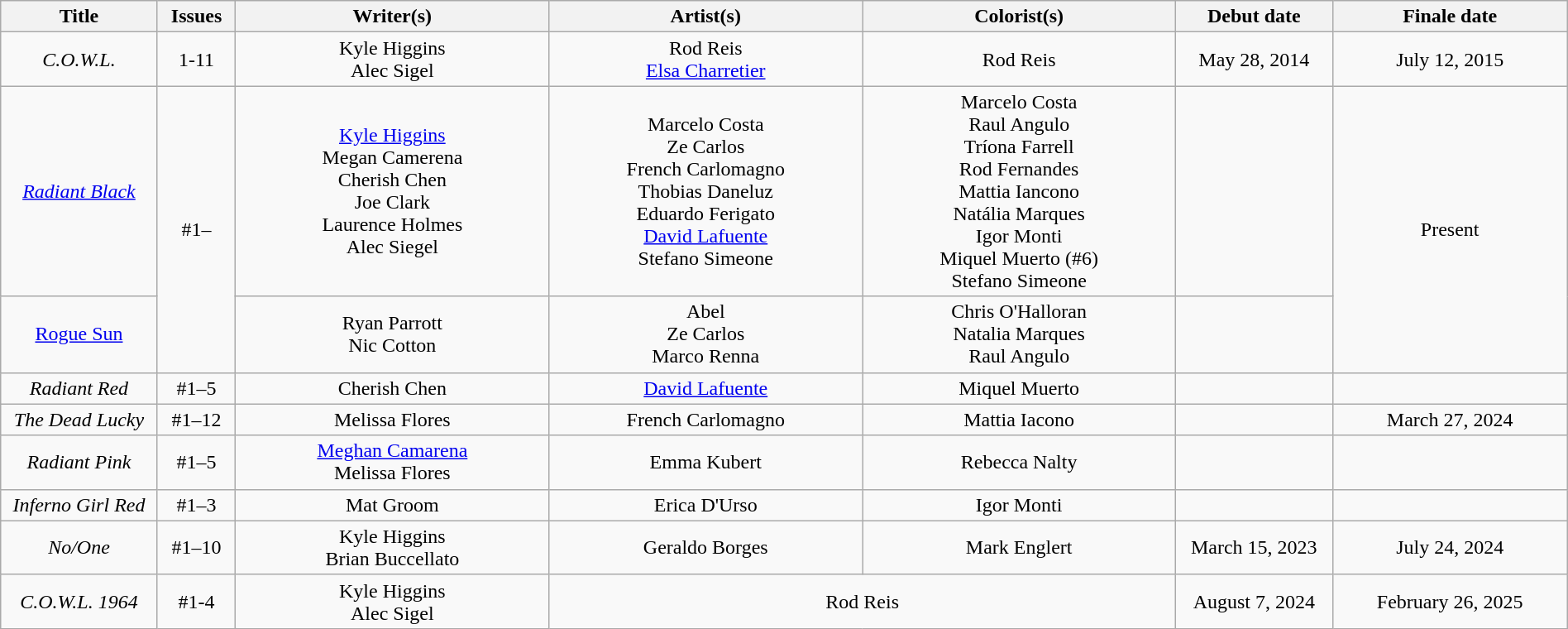<table class="wikitable" style="text-align:center; width:100%">
<tr>
<th scope="col" width="10%">Title</th>
<th scope="col" width="5%">Issues</th>
<th scope="col" width="20%">Writer(s)</th>
<th scope="col" width="20%">Artist(s)</th>
<th scope="col" width="20%">Colorist(s)</th>
<th scope="col" width="10%">Debut date</th>
<th>Finale date</th>
</tr>
<tr>
<td><em>C.O.W.L.</em></td>
<td>1-11</td>
<td>Kyle Higgins<br>Alec Sigel</td>
<td>Rod Reis<br><a href='#'>Elsa Charretier</a></td>
<td>Rod Reis</td>
<td>May 28, 2014</td>
<td>July 12, 2015</td>
</tr>
<tr>
<td><em><a href='#'>Radiant Black</a></em></td>
<td rowspan="2">#1–</td>
<td><a href='#'>Kyle Higgins</a><br>Megan Camerena<br>Cherish Chen<br>Joe Clark<br>Laurence Holmes<br>Alec Siegel</td>
<td>Marcelo Costa<br>Ze Carlos<br>French Carlomagno<br>Thobias Daneluz<br>Eduardo Ferigato<br><a href='#'>David Lafuente</a><br>Stefano Simeone</td>
<td>Marcelo Costa<br>Raul Angulo<br>Tríona Farrell<br>Rod Fernandes<br>Mattia Iancono<br>Natália Marques<br>Igor Monti<br>Miquel Muerto (#6)<br>Stefano Simeone</td>
<td></td>
<td rowspan="2">Present</td>
</tr>
<tr>
<td><a href='#'>Rogue Sun</a></td>
<td>Ryan Parrott<br>Nic Cotton</td>
<td>Abel<br>Ze Carlos<br>Marco Renna</td>
<td>Chris O'Halloran<br>Natalia Marques<br>Raul Angulo</td>
<td></td>
</tr>
<tr>
<td><em>Radiant Red</em></td>
<td>#1–5</td>
<td>Cherish Chen</td>
<td><a href='#'>David Lafuente</a></td>
<td>Miquel Muerto</td>
<td></td>
<td></td>
</tr>
<tr>
<td><em>The Dead Lucky</em></td>
<td>#1–12</td>
<td>Melissa Flores</td>
<td>French Carlomagno</td>
<td>Mattia Iacono</td>
<td></td>
<td>March 27, 2024</td>
</tr>
<tr>
<td><em>Radiant Pink</em></td>
<td>#1–5</td>
<td><a href='#'>Meghan Camarena</a><br>Melissa Flores</td>
<td>Emma Kubert</td>
<td>Rebecca Nalty</td>
<td></td>
<td></td>
</tr>
<tr>
<td><em>Inferno Girl Red</em></td>
<td>#1–3</td>
<td>Mat Groom</td>
<td>Erica D'Urso</td>
<td>Igor Monti</td>
<td></td>
<td></td>
</tr>
<tr>
<td><em>No/One</em></td>
<td>#1–10</td>
<td>Kyle Higgins<br>Brian Buccellato</td>
<td>Geraldo Borges</td>
<td>Mark Englert</td>
<td>March 15, 2023</td>
<td>July 24, 2024</td>
</tr>
<tr>
<td><em>C.O.W.L. 1964</em></td>
<td>#1-4</td>
<td>Kyle Higgins<br>Alec Sigel</td>
<td colspan="2">Rod Reis</td>
<td>August 7, 2024</td>
<td>February 26, 2025</td>
</tr>
</table>
